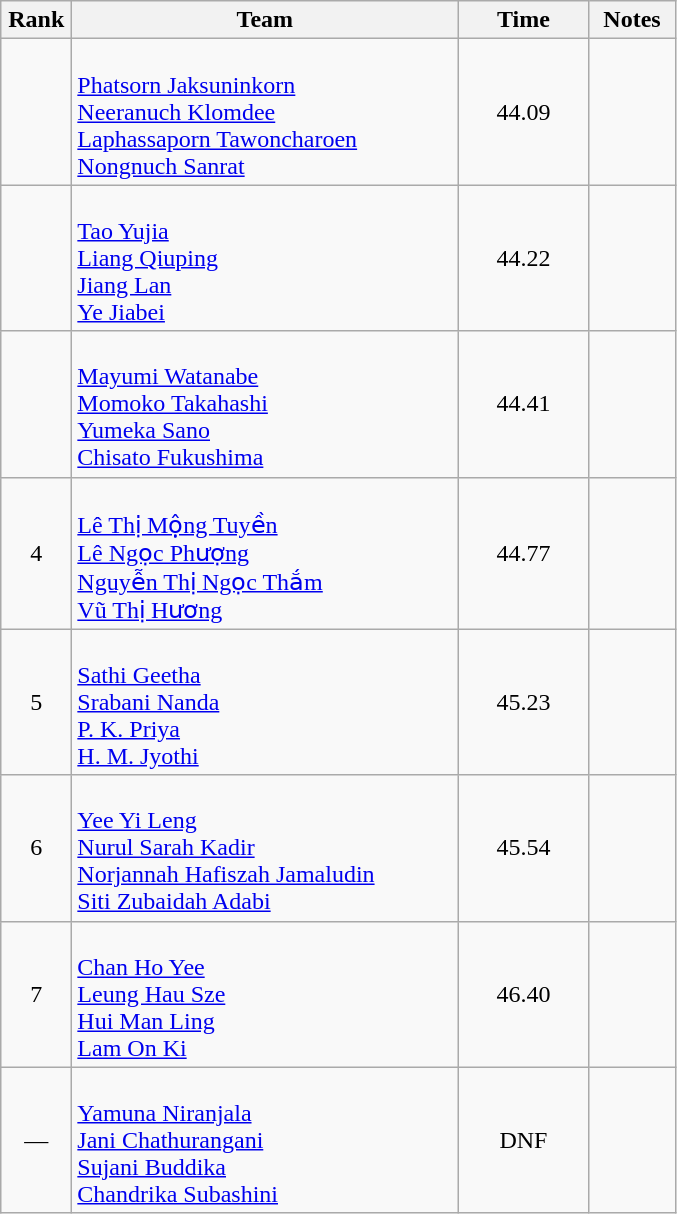<table class="wikitable" style="text-align:center">
<tr>
<th width=40>Rank</th>
<th width=250>Team</th>
<th width=80>Time</th>
<th width=50>Notes</th>
</tr>
<tr>
<td></td>
<td align=left><br><a href='#'>Phatsorn Jaksuninkorn</a><br><a href='#'>Neeranuch Klomdee</a><br><a href='#'>Laphassaporn Tawoncharoen</a><br><a href='#'>Nongnuch Sanrat</a></td>
<td>44.09</td>
<td></td>
</tr>
<tr>
<td></td>
<td align=left><br><a href='#'>Tao Yujia</a><br><a href='#'>Liang Qiuping</a><br><a href='#'>Jiang Lan</a><br><a href='#'>Ye Jiabei</a></td>
<td>44.22</td>
<td></td>
</tr>
<tr>
<td></td>
<td align=left><br><a href='#'>Mayumi Watanabe</a><br><a href='#'>Momoko Takahashi</a><br><a href='#'>Yumeka Sano</a><br><a href='#'>Chisato Fukushima</a></td>
<td>44.41</td>
<td></td>
</tr>
<tr>
<td>4</td>
<td align=left><br><a href='#'>Lê Thị Mộng Tuyền</a><br><a href='#'>Lê Ngọc Phượng</a><br><a href='#'>Nguyễn Thị Ngọc Thắm</a><br><a href='#'>Vũ Thị Hương</a></td>
<td>44.77</td>
<td></td>
</tr>
<tr>
<td>5</td>
<td align=left><br><a href='#'>Sathi Geetha</a><br><a href='#'>Srabani Nanda</a><br><a href='#'>P. K. Priya</a><br><a href='#'>H. M. Jyothi</a></td>
<td>45.23</td>
<td></td>
</tr>
<tr>
<td>6</td>
<td align=left><br><a href='#'>Yee Yi Leng</a><br><a href='#'>Nurul Sarah Kadir</a><br><a href='#'>Norjannah Hafiszah Jamaludin</a><br><a href='#'>Siti Zubaidah Adabi</a></td>
<td>45.54</td>
<td></td>
</tr>
<tr>
<td>7</td>
<td align=left><br><a href='#'>Chan Ho Yee</a><br><a href='#'>Leung Hau Sze</a><br><a href='#'>Hui Man Ling</a><br><a href='#'>Lam On Ki</a></td>
<td>46.40</td>
<td></td>
</tr>
<tr>
<td>—</td>
<td align=left><br><a href='#'>Yamuna Niranjala</a><br><a href='#'>Jani Chathurangani</a><br><a href='#'>Sujani Buddika</a><br><a href='#'>Chandrika Subashini</a></td>
<td>DNF</td>
<td></td>
</tr>
</table>
